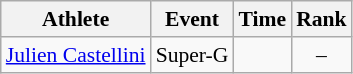<table class="wikitable" style="font-size:90%">
<tr>
<th>Athlete</th>
<th>Event</th>
<th>Time</th>
<th>Rank</th>
</tr>
<tr>
<td><a href='#'>Julien Castellini</a></td>
<td>Super-G</td>
<td align="center"></td>
<td align="center">–</td>
</tr>
</table>
